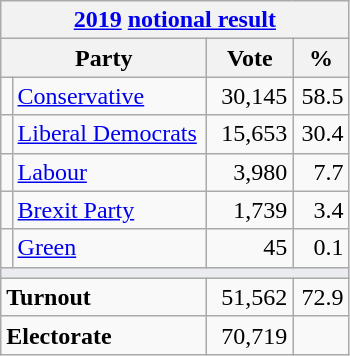<table class="wikitable">
<tr>
<th colspan="4"><a href='#'>2019</a> <a href='#'>notional result</a></th>
</tr>
<tr>
<th bgcolor="#DDDDFF" width="130px" colspan="2">Party</th>
<th bgcolor="#DDDDFF" width="50px">Vote</th>
<th bgcolor="#DDDDFF" width="30px">%</th>
</tr>
<tr>
<td></td>
<td><a href='#'>Conservative</a></td>
<td align=right>30,145</td>
<td align=right>58.5</td>
</tr>
<tr>
<td></td>
<td><a href='#'>Liberal Democrats</a></td>
<td align=right>15,653</td>
<td align=right>30.4</td>
</tr>
<tr>
<td></td>
<td><a href='#'>Labour</a></td>
<td align=right>3,980</td>
<td align=right>7.7</td>
</tr>
<tr>
<td></td>
<td><a href='#'>Brexit Party</a></td>
<td align=right>1,739</td>
<td align=right>3.4</td>
</tr>
<tr>
<td></td>
<td><a href='#'>Green</a></td>
<td align=right>45</td>
<td align=right>0.1</td>
</tr>
<tr>
<td colspan="4" bgcolor="#EAECF0"></td>
</tr>
<tr>
<td colspan="2"><strong>Turnout</strong></td>
<td align=right>51,562</td>
<td align=right>72.9</td>
</tr>
<tr>
<td colspan="2"><strong>Electorate</strong></td>
<td align=right>70,719</td>
</tr>
</table>
